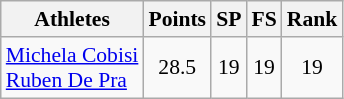<table class="wikitable" border="1" style="font-size:90%">
<tr>
<th>Athletes</th>
<th>Points</th>
<th>SP</th>
<th>FS</th>
<th>Rank</th>
</tr>
<tr align=center>
<td align=left><a href='#'>Michela Cobisi</a><br><a href='#'>Ruben De Pra</a></td>
<td>28.5</td>
<td>19</td>
<td>19</td>
<td>19</td>
</tr>
</table>
